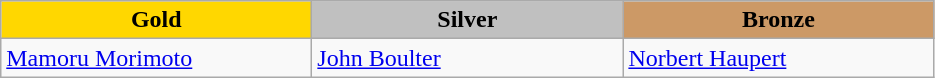<table class="wikitable" style="text-align:left">
<tr align="center">
<td width=200 bgcolor=gold><strong>Gold</strong></td>
<td width=200 bgcolor=silver><strong>Silver</strong></td>
<td width=200 bgcolor=CC9966><strong>Bronze</strong></td>
</tr>
<tr>
<td><a href='#'>Mamoru Morimoto</a><br><em></em></td>
<td><a href='#'>John Boulter</a><br><em></em></td>
<td><a href='#'>Norbert Haupert</a><br><em></em></td>
</tr>
</table>
